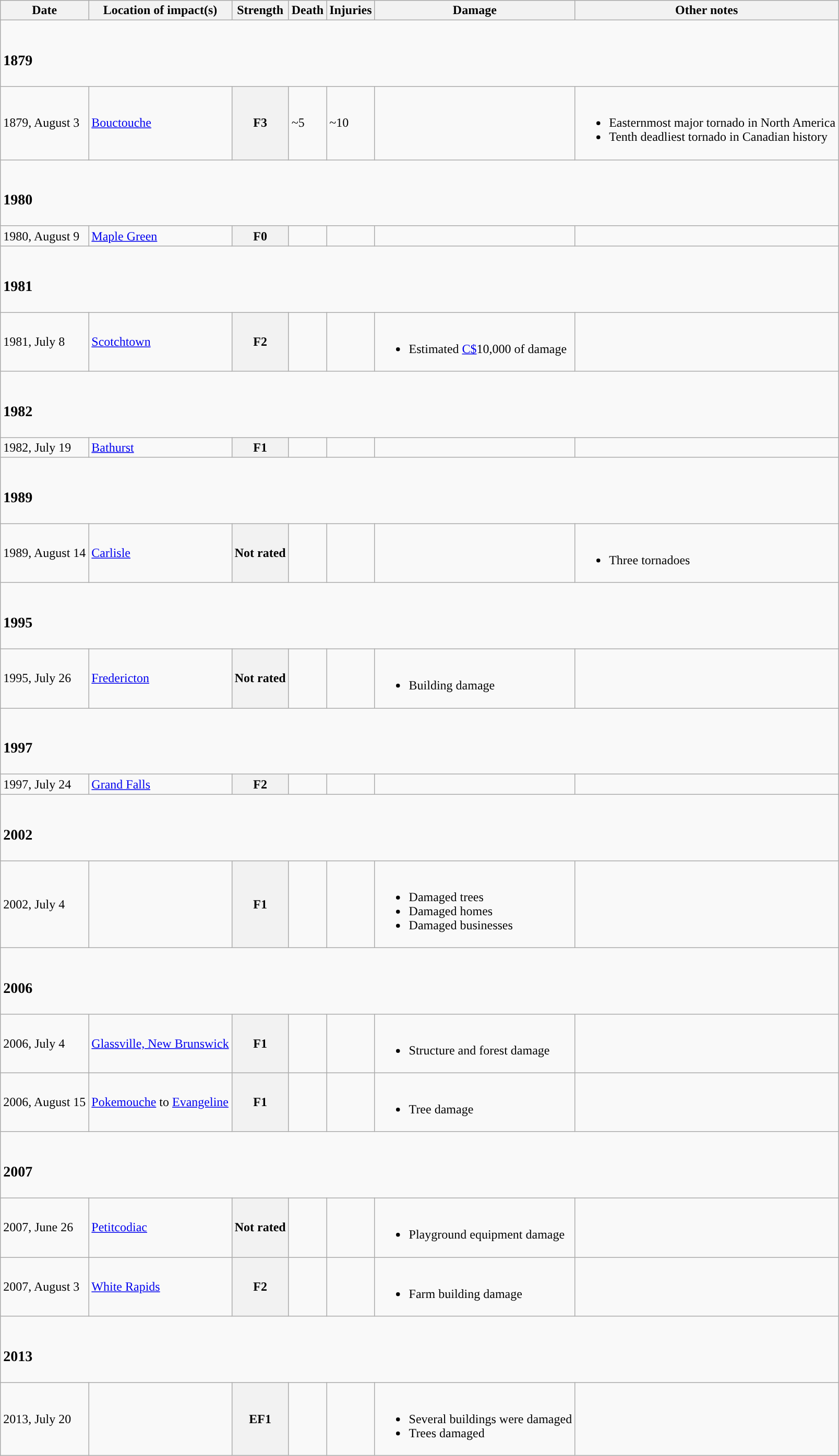<table class="wikitable mw-collapsible">
<tr>
<th>Date</th>
<th>Location of impact(s)</th>
<th>Strength</th>
<th>Death</th>
<th>Injuries</th>
<th>Damage</th>
<th>Other notes</th>
</tr>
<tr>
<td colspan="7"><br><h3>1879</h3></td>
</tr>
<tr>
<td>1879, August 3</td>
<td><a href='#'>Bouctouche</a></td>
<th style="background-color:#">F3</th>
<td>~5</td>
<td>~10</td>
<td></td>
<td><br><ul><li>Easternmost major tornado in North America</li><li>Tenth deadliest tornado in Canadian history</li></ul></td>
</tr>
<tr>
<td colspan="7"><br><h3>1980</h3></td>
</tr>
<tr>
<td>1980, August 9</td>
<td><a href='#'>Maple Green</a></td>
<th style="background-color:#">F0</th>
<td></td>
<td></td>
<td></td>
<td></td>
</tr>
<tr>
<td colspan="7"><br><h3>1981</h3></td>
</tr>
<tr>
<td>1981, July 8</td>
<td><a href='#'>Scotchtown</a></td>
<th style="background-color:#">F2</th>
<td></td>
<td></td>
<td><br><ul><li>Estimated <a href='#'>C$</a>10,000 of damage</li></ul></td>
<td></td>
</tr>
<tr>
<td colspan="7"><br><h3>1982</h3></td>
</tr>
<tr>
<td>1982, July 19</td>
<td><a href='#'>Bathurst</a></td>
<th style="background-color:#">F1</th>
<td></td>
<td></td>
<td></td>
<td></td>
</tr>
<tr>
<td colspan="7"><br><h3>1989</h3></td>
</tr>
<tr>
<td>1989, August 14</td>
<td><a href='#'>Carlisle</a></td>
<th>Not rated</th>
<td></td>
<td></td>
<td></td>
<td><br><ul><li>Three tornadoes</li></ul></td>
</tr>
<tr>
<td colspan="7"><br><h3>1995</h3></td>
</tr>
<tr>
<td>1995, July 26</td>
<td><a href='#'>Fredericton</a></td>
<th>Not rated</th>
<td></td>
<td></td>
<td><br><ul><li>Building damage</li></ul></td>
<td></td>
</tr>
<tr>
<td colspan="7"><br><h3>1997</h3></td>
</tr>
<tr>
<td>1997, July 24</td>
<td><a href='#'>Grand Falls</a></td>
<th style="background-color:#">F2</th>
<td></td>
<td></td>
<td></td>
<td></td>
</tr>
<tr>
<td colspan="7"><br><h3>2002</h3></td>
</tr>
<tr>
<td>2002, July 4</td>
<td></td>
<th style="background-color:#">F1</th>
<td></td>
<td></td>
<td><br><ul><li>Damaged trees</li><li>Damaged homes</li><li>Damaged businesses</li></ul></td>
<td></td>
</tr>
<tr>
<td colspan="7"><br><h3>2006</h3></td>
</tr>
<tr>
<td>2006, July 4</td>
<td><a href='#'>Glassville, New Brunswick</a></td>
<th style="background-color:#">F1</th>
<td></td>
<td></td>
<td><br><ul><li>Structure and forest damage</li></ul></td>
<td></td>
</tr>
<tr>
<td>2006, August 15</td>
<td><a href='#'>Pokemouche</a> to <a href='#'>Evangeline</a></td>
<th style="background-color:#">F1</th>
<td></td>
<td></td>
<td><br><ul><li>Tree damage</li></ul></td>
<td></td>
</tr>
<tr>
<td colspan="7"><br><h3>2007</h3></td>
</tr>
<tr>
<td>2007, June 26</td>
<td><a href='#'>Petitcodiac</a></td>
<th>Not rated</th>
<td></td>
<td></td>
<td><br><ul><li>Playground equipment damage</li></ul></td>
<td></td>
</tr>
<tr>
<td>2007, August 3</td>
<td><a href='#'>White Rapids</a></td>
<th style="background-color:#">F2</th>
<td></td>
<td></td>
<td><br><ul><li>Farm building damage</li></ul></td>
<td></td>
</tr>
<tr>
<td colspan="7"><br><h3>2013</h3></td>
</tr>
<tr>
<td>2013, July 20</td>
<td></td>
<th style="background-color:#">EF1</th>
<td></td>
<td></td>
<td><br><ul><li>Several buildings were damaged</li><li>Trees damaged</li></ul></td>
<td></td>
</tr>
</table>
